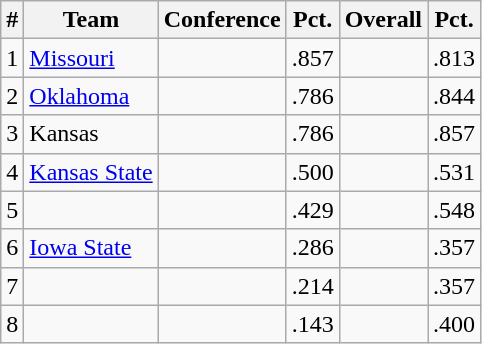<table class="wikitable">
<tr>
<th>#</th>
<th>Team</th>
<th>Conference</th>
<th>Pct.</th>
<th>Overall</th>
<th>Pct.</th>
</tr>
<tr>
<td>1</td>
<td><a href='#'>Missouri</a></td>
<td></td>
<td>.857</td>
<td></td>
<td>.813</td>
</tr>
<tr>
<td>2</td>
<td><a href='#'>Oklahoma</a></td>
<td></td>
<td>.786</td>
<td></td>
<td>.844</td>
</tr>
<tr>
<td>3</td>
<td>Kansas</td>
<td></td>
<td>.786</td>
<td></td>
<td>.857</td>
</tr>
<tr>
<td>4</td>
<td><a href='#'>Kansas State</a></td>
<td></td>
<td>.500</td>
<td></td>
<td>.531</td>
</tr>
<tr>
<td>5</td>
<td></td>
<td></td>
<td>.429</td>
<td></td>
<td>.548</td>
</tr>
<tr>
<td>6</td>
<td><a href='#'>Iowa State</a></td>
<td></td>
<td>.286</td>
<td></td>
<td>.357</td>
</tr>
<tr>
<td>7</td>
<td></td>
<td></td>
<td>.214</td>
<td></td>
<td>.357</td>
</tr>
<tr>
<td>8</td>
<td></td>
<td></td>
<td>.143</td>
<td></td>
<td>.400</td>
</tr>
</table>
